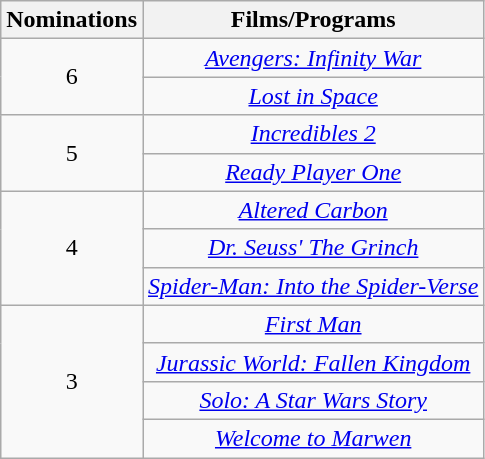<table class="wikitable" style="text-align: center;">
<tr>
<th scope="col" width="55">Nominations</th>
<th scope="col" align="center">Films/Programs</th>
</tr>
<tr>
<td rowspan=2 style="text-align:center">6</td>
<td><em><a href='#'>Avengers: Infinity War</a></em></td>
</tr>
<tr>
<td><em><a href='#'>Lost in Space</a></em></td>
</tr>
<tr>
<td rowspan=2 style="text-align:center">5</td>
<td><em><a href='#'>Incredibles 2</a></em></td>
</tr>
<tr>
<td><em><a href='#'>Ready Player One</a></em></td>
</tr>
<tr>
<td rowspan=3 style="text-align:center">4</td>
<td><em><a href='#'>Altered Carbon</a></em></td>
</tr>
<tr>
<td><em><a href='#'>Dr. Seuss' The Grinch</a></em></td>
</tr>
<tr>
<td><em><a href='#'>Spider-Man: Into the Spider-Verse</a></em></td>
</tr>
<tr>
<td rowspan=4 style="text-align:center">3</td>
<td><em><a href='#'>First Man</a></em></td>
</tr>
<tr>
<td><em><a href='#'>Jurassic World: Fallen Kingdom</a></em></td>
</tr>
<tr>
<td><em><a href='#'>Solo: A Star Wars Story</a></em></td>
</tr>
<tr>
<td><em><a href='#'>Welcome to Marwen</a></em></td>
</tr>
</table>
